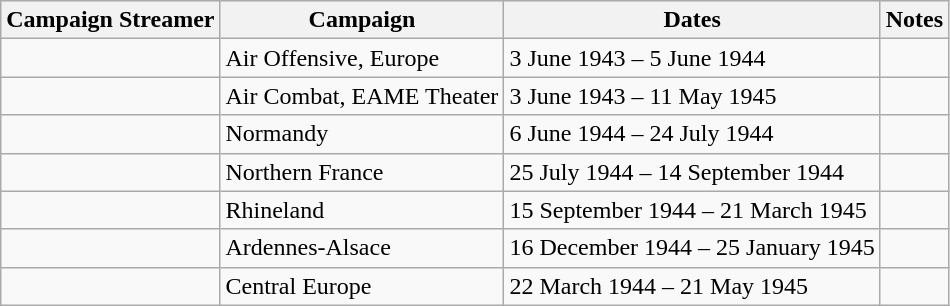<table class="wikitable">
<tr style="background:#efefef;">
<th>Campaign Streamer</th>
<th>Campaign</th>
<th>Dates</th>
<th>Notes</th>
</tr>
<tr>
<td></td>
<td>Air Offensive, Europe</td>
<td>3 June 1943 – 5 June 1944</td>
<td></td>
</tr>
<tr>
<td></td>
<td>Air Combat, EAME Theater</td>
<td>3 June 1943 – 11 May 1945</td>
<td></td>
</tr>
<tr>
<td></td>
<td>Normandy</td>
<td>6 June 1944 – 24 July 1944</td>
<td></td>
</tr>
<tr>
<td></td>
<td>Northern France</td>
<td>25 July 1944 – 14 September 1944</td>
<td></td>
</tr>
<tr>
<td></td>
<td>Rhineland</td>
<td>15 September 1944 – 21 March 1945</td>
<td></td>
</tr>
<tr>
<td></td>
<td>Ardennes-Alsace</td>
<td>16 December 1944 – 25 January 1945</td>
<td></td>
</tr>
<tr>
<td></td>
<td>Central Europe</td>
<td>22 March 1944 – 21 May 1945</td>
<td></td>
</tr>
</table>
